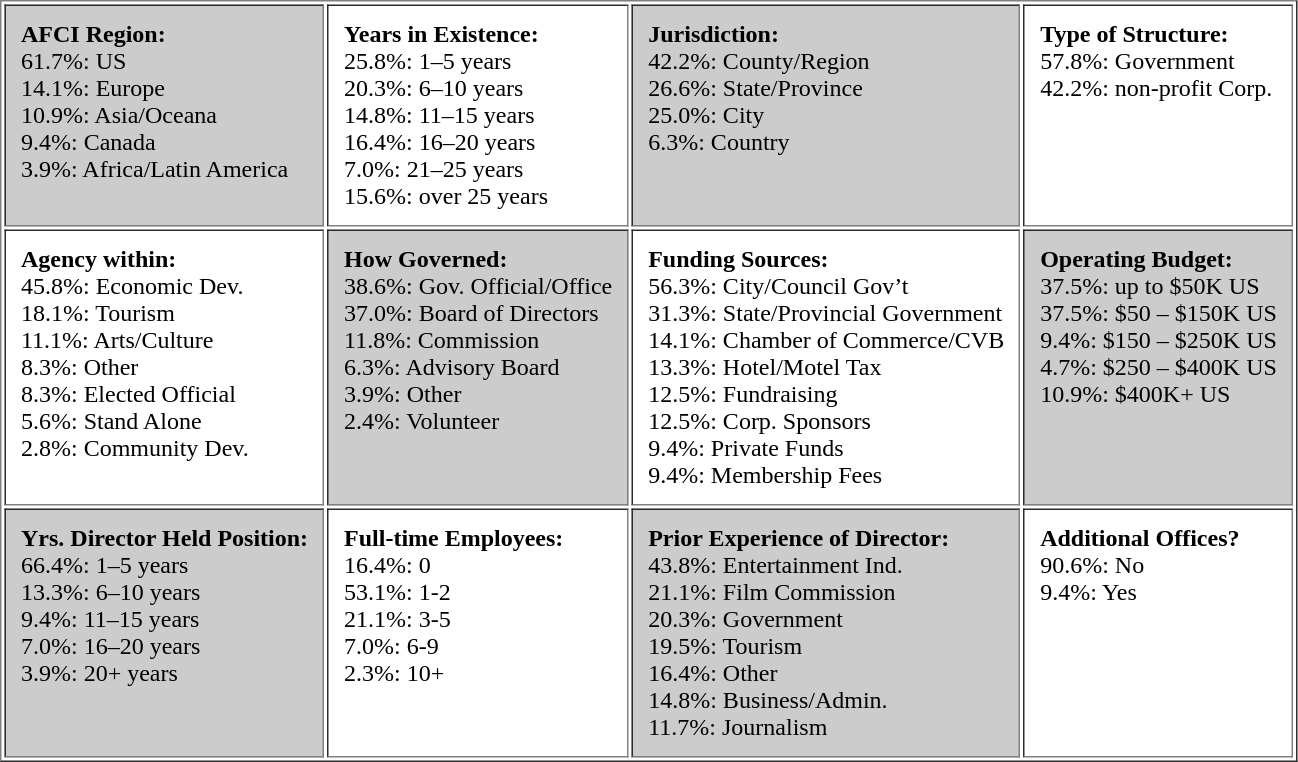<table border="1" cellpadding="10">
<tr valign="top">
<td style="background:#CCC"><strong>AFCI Region:</strong><br>61.7%: US<br>14.1%: Europe<br>10.9%: Asia/Oceana<br>9.4%: Canada<br>3.9%: Africa/Latin America</td>
<td><strong>Years in Existence:</strong><br>25.8%: 1–5 years<br>20.3%: 6–10 years<br>14.8%: 11–15 years<br>16.4%: 16–20 years<br>7.0%: 21–25 years<br>15.6%: over 25 years</td>
<td style="background:#CCC"><strong>Jurisdiction:</strong><br>42.2%: County/Region<br>26.6%: State/Province<br>25.0%: City<br>6.3%: Country</td>
<td><strong>Type of Structure:</strong><br>57.8%: Government<br>42.2%: non-profit Corp.</td>
</tr>
<tr valign="top">
<td><strong>Agency within:</strong><br>45.8%: Economic Dev.<br>18.1%: Tourism<br>11.1%: Arts/Culture<br>8.3%:  Other<br>8.3%: Elected Official<br>5.6%: Stand Alone<br>2.8%: Community Dev.</td>
<td style="background:#CCC"><strong>How Governed:</strong><br>38.6%: Gov. Official/Office<br>37.0%: Board of Directors<br>11.8%: Commission<br>6.3%: Advisory Board<br>3.9%: Other<br>2.4%:  Volunteer</td>
<td><strong>Funding Sources:</strong><br>56.3%: City/Council Gov’t<br>31.3%: State/Provincial Government<br>14.1%: Chamber of Commerce/CVB<br>13.3%: Hotel/Motel Tax<br>12.5%: Fundraising<br>12.5%: Corp. Sponsors<br>9.4%:  Private Funds<br>9.4%:  Membership Fees</td>
<td style="background:#CCC"><strong>Operating Budget:</strong><br>37.5%: up to $50K US<br>37.5%: $50 – $150K US<br>9.4%: $150 – $250K US<br>4.7%: $250 – $400K US<br>10.9%: $400K+ US</td>
</tr>
<tr valign="top">
<td style="background:#CCC"><strong>Yrs. Director Held Position:</strong><br>66.4%: 1–5 years<br>13.3%: 6–10 years<br>9.4%: 11–15 years<br>7.0%: 16–20 years<br>3.9%: 20+ years</td>
<td><strong>Full-time Employees:</strong><br>16.4%: 0<br>53.1%: 1-2<br>21.1%: 3-5<br>7.0%: 6-9<br>2.3%: 10+</td>
<td style="background:#CCC"><strong>Prior Experience of Director:</strong><br>43.8%: Entertainment Ind.<br>21.1%: Film Commission<br>20.3%: Government<br>19.5%: Tourism<br>16.4%: Other<br>14.8%: Business/Admin.<br>11.7%: Journalism</td>
<td><strong>Additional Offices?</strong><br>90.6%: No<br>9.4%:  Yes</td>
</tr>
</table>
